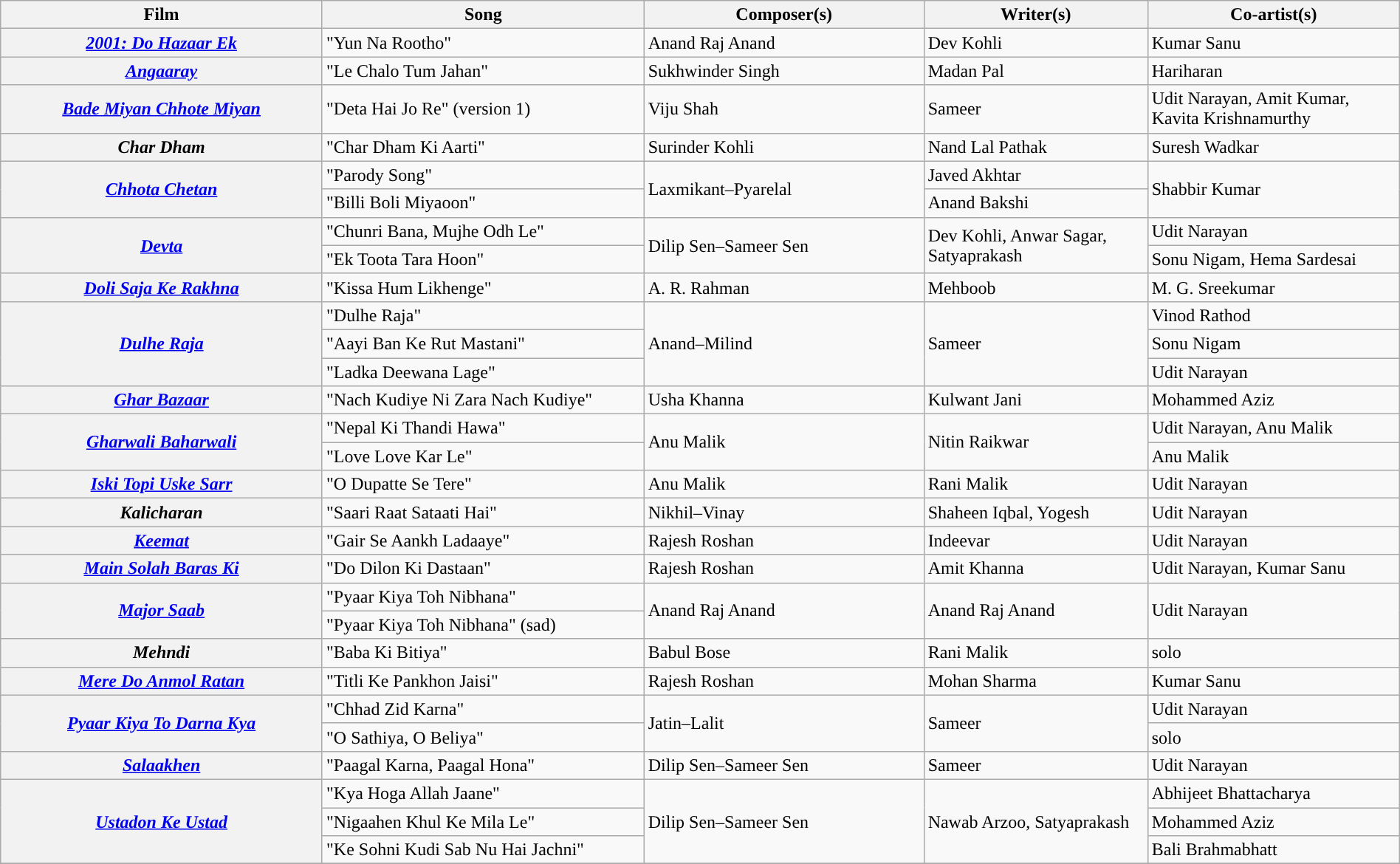<table class="wikitable plainrowheaders" style="width:100%; textcolor:#000">
<tr style="background:#b0e0e66;">
<th scope="col" style="width:23%;"><strong>Film</strong></th>
<th scope="col" style="width:23%;"><strong>Song</strong></th>
<th scope="col" style="width:20%;"><strong>Composer(s)</strong></th>
<th scope="col" style="width:16%;"><strong>Writer(s)</strong></th>
<th scope="col" style="width:18%;"><strong>Co-artist(s)</strong></th>
</tr>
<tr>
<th Rowspan=><em><a href='#'>2001: Do Hazaar Ek</a></em></th>
<td>"Yun Na Rootho"</td>
<td>Anand Raj Anand</td>
<td>Dev Kohli</td>
<td>Kumar Sanu</td>
</tr>
<tr>
<th><em><a href='#'>Angaaray</a></em></th>
<td>"Le Chalo Tum Jahan"</td>
<td>Sukhwinder Singh</td>
<td>Madan Pal</td>
<td>Hariharan</td>
</tr>
<tr>
<th><em><a href='#'>Bade Miyan Chhote Miyan</a></em></th>
<td>"Deta Hai Jo Re" (version 1)</td>
<td>Viju Shah</td>
<td>Sameer</td>
<td>Udit Narayan, Amit Kumar, Kavita Krishnamurthy</td>
</tr>
<tr>
<th><em>Char Dham</em></th>
<td>"Char Dham Ki Aarti"</td>
<td>Surinder Kohli</td>
<td>Nand Lal Pathak</td>
<td>Suresh Wadkar</td>
</tr>
<tr>
<th rowspan=2><em><a href='#'>Chhota Chetan</a></em></th>
<td>"Parody Song"</td>
<td rowspan=2>Laxmikant–Pyarelal</td>
<td>Javed Akhtar</td>
<td rowspan=2>Shabbir Kumar</td>
</tr>
<tr>
<td>"Billi Boli Miyaoon"</td>
<td>Anand Bakshi</td>
</tr>
<tr>
<th Rowspan=2><em><a href='#'>Devta</a></em></th>
<td>"Chunri Bana, Mujhe Odh Le"</td>
<td rowspan=2>Dilip Sen–Sameer Sen</td>
<td rowspan=2>Dev Kohli, Anwar Sagar, Satyaprakash</td>
<td>Udit Narayan</td>
</tr>
<tr>
<td>"Ek Toota Tara Hoon"</td>
<td>Sonu Nigam, Hema Sardesai</td>
</tr>
<tr>
<th><em><a href='#'>Doli Saja Ke Rakhna</a></em></th>
<td>"Kissa Hum Likhenge"</td>
<td>A. R. Rahman</td>
<td>Mehboob</td>
<td>M. G. Sreekumar</td>
</tr>
<tr>
<th Rowspan=3><em><a href='#'>Dulhe Raja</a></em></th>
<td>"Dulhe Raja"</td>
<td rowspan=3>Anand–Milind</td>
<td Rowspan=3>Sameer</td>
<td>Vinod Rathod</td>
</tr>
<tr>
<td>"Aayi Ban Ke Rut Mastani"</td>
<td>Sonu Nigam</td>
</tr>
<tr>
<td>"Ladka Deewana Lage"</td>
<td>Udit Narayan</td>
</tr>
<tr>
<th><em><a href='#'>Ghar Bazaar</a></em></th>
<td>"Nach Kudiye Ni Zara Nach Kudiye"</td>
<td>Usha Khanna</td>
<td>Kulwant Jani</td>
<td>Mohammed Aziz</td>
</tr>
<tr>
<th Rowspan=2><em><a href='#'>Gharwali Baharwali</a></em></th>
<td>"Nepal Ki Thandi Hawa"</td>
<td rowspan=2>Anu Malik</td>
<td rowspan=2>Nitin Raikwar</td>
<td>Udit Narayan, Anu Malik</td>
</tr>
<tr>
<td>"Love Love Kar Le"</td>
<td>Anu Malik</td>
</tr>
<tr>
<th><em><a href='#'>Iski Topi Uske Sarr</a></em></th>
<td>"O Dupatte Se Tere"</td>
<td>Anu Malik</td>
<td>Rani Malik</td>
<td>Udit Narayan</td>
</tr>
<tr>
<th><em>Kalicharan</em></th>
<td>"Saari Raat Sataati Hai"</td>
<td>Nikhil–Vinay</td>
<td>Shaheen Iqbal, Yogesh</td>
<td>Udit Narayan</td>
</tr>
<tr>
<th><em><a href='#'>Keemat</a></em></th>
<td>"Gair Se Aankh Ladaaye"</td>
<td>Rajesh Roshan</td>
<td>Indeevar</td>
<td>Udit Narayan</td>
</tr>
<tr>
<th><em><a href='#'>Main Solah Baras Ki</a></em></th>
<td>"Do Dilon Ki Dastaan"</td>
<td>Rajesh Roshan</td>
<td>Amit Khanna</td>
<td>Udit Narayan, Kumar Sanu</td>
</tr>
<tr>
<th Rowspan=2><em><a href='#'>Major Saab</a></em></th>
<td>"Pyaar Kiya Toh Nibhana"</td>
<td rowspan=2>Anand Raj Anand</td>
<td rowspan=2>Anand Raj Anand</td>
<td rowspan=2>Udit Narayan</td>
</tr>
<tr>
<td>"Pyaar Kiya Toh Nibhana" (sad)</td>
</tr>
<tr>
<th><em>Mehndi</em></th>
<td>"Baba Ki Bitiya"</td>
<td>Babul Bose</td>
<td>Rani Malik</td>
<td>solo</td>
</tr>
<tr>
<th><em><a href='#'>Mere Do Anmol Ratan</a></em></th>
<td>"Titli Ke Pankhon Jaisi"</td>
<td>Rajesh Roshan</td>
<td>Mohan Sharma</td>
<td>Kumar Sanu</td>
</tr>
<tr>
<th Rowspan=2><em><a href='#'>Pyaar Kiya To Darna Kya</a></em></th>
<td>"Chhad Zid Karna"</td>
<td rowspan=2>Jatin–Lalit</td>
<td rowspan=2>Sameer</td>
<td>Udit Narayan</td>
</tr>
<tr>
<td>"O Sathiya, O Beliya"</td>
<td>solo</td>
</tr>
<tr>
<th><em><a href='#'>Salaakhen</a></em></th>
<td>"Paagal Karna, Paagal Hona"</td>
<td>Dilip Sen–Sameer Sen</td>
<td>Sameer</td>
<td>Udit Narayan</td>
</tr>
<tr>
<th Rowspan=3><em><a href='#'>Ustadon Ke Ustad</a></em></th>
<td>"Kya Hoga Allah Jaane"</td>
<td Rowspan=3>Dilip Sen–Sameer Sen</td>
<td Rowspan=3>Nawab Arzoo, Satyaprakash</td>
<td>Abhijeet Bhattacharya</td>
</tr>
<tr>
<td>"Nigaahen Khul Ke Mila Le"</td>
<td>Mohammed Aziz</td>
</tr>
<tr>
<td>"Ke Sohni Kudi Sab Nu Hai Jachni"</td>
<td>Bali Brahmabhatt</td>
</tr>
<tr>
</tr>
</table>
